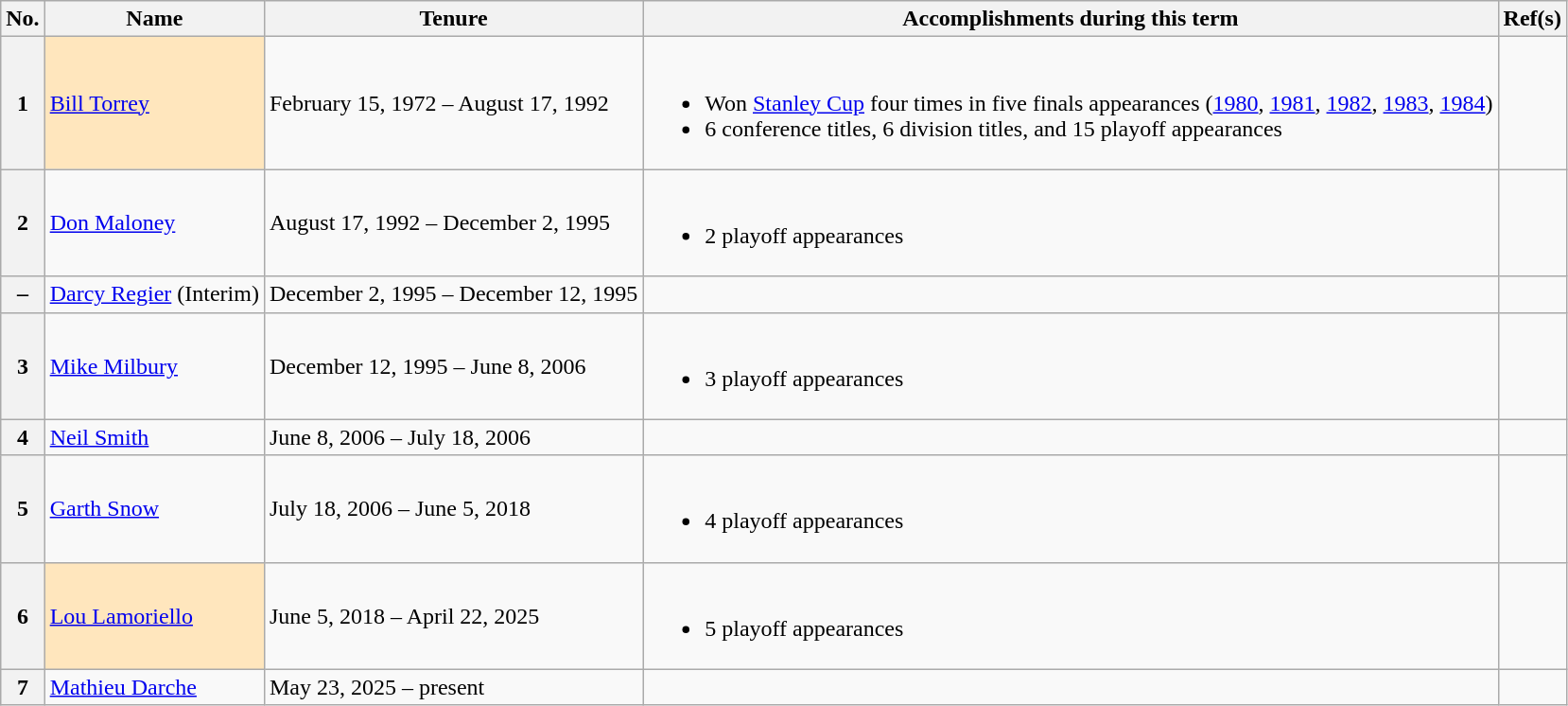<table class="wikitable">
<tr>
<th scope="col">No.</th>
<th scope="col">Name</th>
<th scope="col">Tenure</th>
<th scope="col">Accomplishments during this term</th>
<th scope="col">Ref(s)</th>
</tr>
<tr>
<th scope="row">1</th>
<td style="background: #FFE6BD;"><a href='#'>Bill Torrey</a></td>
<td>February 15, 1972 – August 17, 1992</td>
<td><br><ul><li>Won <a href='#'>Stanley Cup</a> four times in five finals appearances (<a href='#'>1980</a>, <a href='#'>1981</a>, <a href='#'>1982</a>, <a href='#'>1983</a>, <a href='#'>1984</a>)</li><li>6 conference titles, 6 division titles, and 15 playoff appearances</li></ul></td>
<td></td>
</tr>
<tr>
<th scope="row">2</th>
<td><a href='#'>Don Maloney</a></td>
<td>August 17, 1992 – December 2, 1995</td>
<td><br><ul><li>2 playoff appearances</li></ul></td>
<td></td>
</tr>
<tr>
<th scope="row">–</th>
<td><a href='#'>Darcy Regier</a> (Interim)</td>
<td>December 2, 1995 – December 12, 1995</td>
<td></td>
<td></td>
</tr>
<tr>
<th scope="row">3</th>
<td><a href='#'>Mike Milbury</a></td>
<td>December 12, 1995 – June 8, 2006</td>
<td><br><ul><li>3 playoff appearances</li></ul></td>
<td></td>
</tr>
<tr>
<th scope="row">4</th>
<td><a href='#'>Neil Smith</a></td>
<td>June 8, 2006 – July 18, 2006</td>
<td></td>
<td></td>
</tr>
<tr>
<th scope="row">5</th>
<td><a href='#'>Garth Snow</a></td>
<td>July 18, 2006 – June 5, 2018</td>
<td><br><ul><li>4 playoff appearances</li></ul></td>
<td></td>
</tr>
<tr>
<th scope="row">6</th>
<td style="background: #FFE6BD;"><a href='#'>Lou Lamoriello</a></td>
<td>June 5, 2018 – April 22, 2025</td>
<td><br><ul><li>5 playoff appearances</li></ul></td>
<td></td>
</tr>
<tr>
<th scope="row">7</th>
<td><a href='#'>Mathieu Darche</a></td>
<td>May 23, 2025 – present</td>
<td></td>
<td></td>
</tr>
</table>
